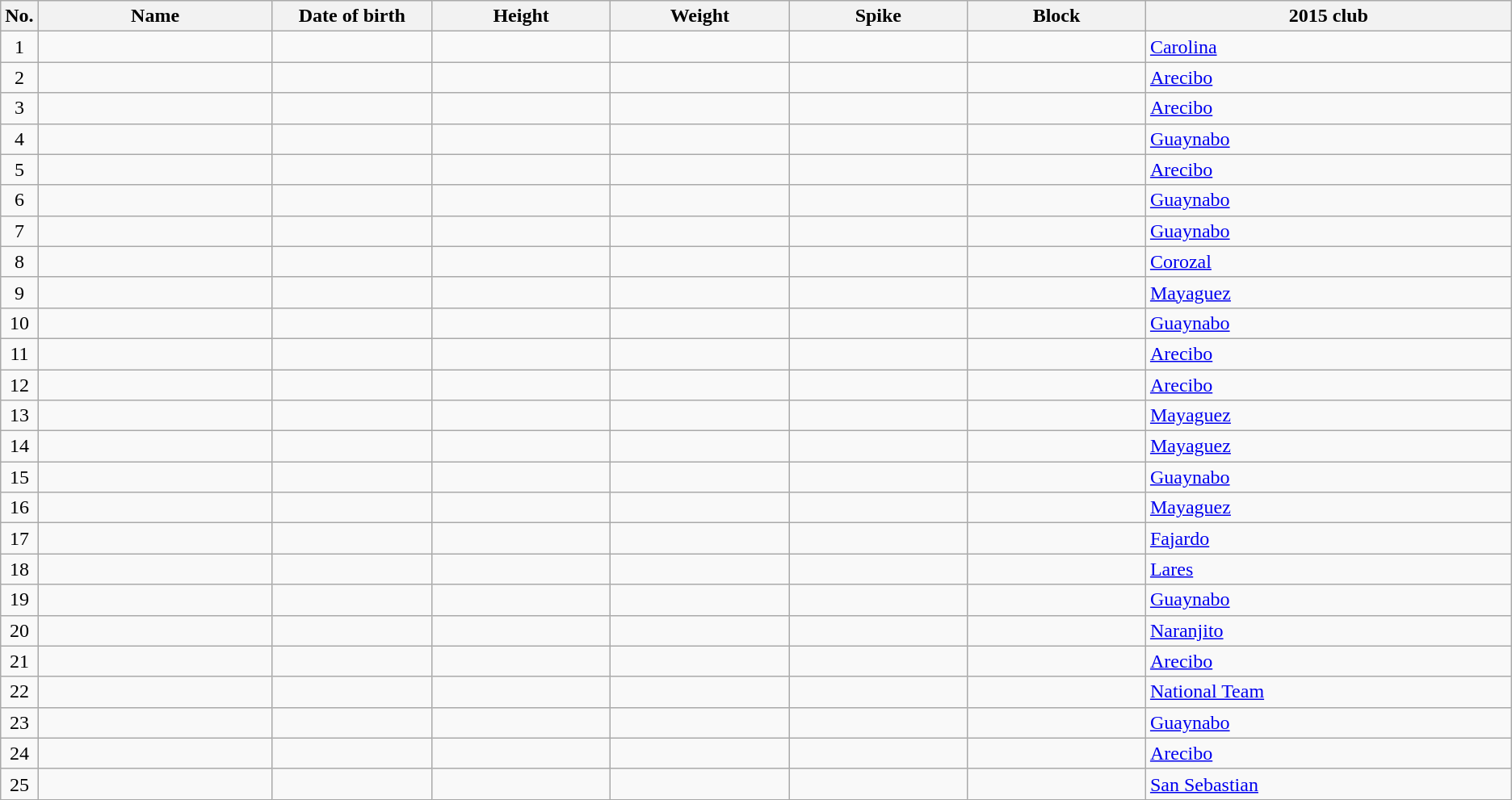<table class="wikitable sortable" style="font-size:100%; text-align:center;">
<tr>
<th>No.</th>
<th style="width:12em">Name</th>
<th style="width:8em">Date of birth</th>
<th style="width:9em">Height</th>
<th style="width:9em">Weight</th>
<th style="width:9em">Spike</th>
<th style="width:9em">Block</th>
<th style="width:19em">2015 club</th>
</tr>
<tr>
<td>1</td>
<td align=left></td>
<td align=right></td>
<td></td>
<td></td>
<td></td>
<td></td>
<td align=left><a href='#'>Carolina</a></td>
</tr>
<tr>
<td>2</td>
<td align=left></td>
<td align=right></td>
<td></td>
<td></td>
<td></td>
<td></td>
<td align=left><a href='#'>Arecibo</a></td>
</tr>
<tr>
<td>3</td>
<td align=left></td>
<td align=right></td>
<td></td>
<td></td>
<td></td>
<td></td>
<td align=left><a href='#'>Arecibo</a></td>
</tr>
<tr>
<td>4</td>
<td align=left></td>
<td align=right></td>
<td></td>
<td></td>
<td></td>
<td></td>
<td align=left><a href='#'>Guaynabo</a></td>
</tr>
<tr>
<td>5</td>
<td align=left></td>
<td align=right></td>
<td></td>
<td></td>
<td></td>
<td></td>
<td align=left><a href='#'>Arecibo</a></td>
</tr>
<tr>
<td>6</td>
<td align=left></td>
<td align=right></td>
<td></td>
<td></td>
<td></td>
<td></td>
<td align=left><a href='#'>Guaynabo</a></td>
</tr>
<tr>
<td>7</td>
<td align=left></td>
<td align=right></td>
<td></td>
<td></td>
<td></td>
<td></td>
<td align=left><a href='#'>Guaynabo</a></td>
</tr>
<tr>
<td>8</td>
<td align=left></td>
<td align=right></td>
<td></td>
<td></td>
<td></td>
<td></td>
<td align=left><a href='#'>Corozal</a></td>
</tr>
<tr>
<td>9</td>
<td align=left></td>
<td align=right></td>
<td></td>
<td></td>
<td></td>
<td></td>
<td align=left><a href='#'>Mayaguez</a></td>
</tr>
<tr>
<td>10</td>
<td align=left></td>
<td align=right></td>
<td></td>
<td></td>
<td></td>
<td></td>
<td align=left><a href='#'>Guaynabo</a></td>
</tr>
<tr>
<td>11</td>
<td align=left></td>
<td align=right></td>
<td></td>
<td></td>
<td></td>
<td></td>
<td align=left><a href='#'>Arecibo</a></td>
</tr>
<tr>
<td>12</td>
<td align=left></td>
<td align=right></td>
<td></td>
<td></td>
<td></td>
<td></td>
<td align=left><a href='#'>Arecibo</a></td>
</tr>
<tr>
<td>13</td>
<td align=left></td>
<td align=right></td>
<td></td>
<td></td>
<td></td>
<td></td>
<td align=left><a href='#'>Mayaguez</a></td>
</tr>
<tr>
<td>14</td>
<td align=left></td>
<td align=right></td>
<td></td>
<td></td>
<td></td>
<td></td>
<td align=left><a href='#'>Mayaguez</a></td>
</tr>
<tr>
<td>15</td>
<td align=left></td>
<td align=right></td>
<td></td>
<td></td>
<td></td>
<td></td>
<td align=left><a href='#'>Guaynabo</a></td>
</tr>
<tr>
<td>16</td>
<td align=left></td>
<td align=right></td>
<td></td>
<td></td>
<td></td>
<td></td>
<td align=left><a href='#'>Mayaguez</a></td>
</tr>
<tr>
<td>17</td>
<td align=left></td>
<td align=right></td>
<td></td>
<td></td>
<td></td>
<td></td>
<td align=left><a href='#'>Fajardo</a></td>
</tr>
<tr>
<td>18</td>
<td align=left></td>
<td align=right></td>
<td></td>
<td></td>
<td></td>
<td></td>
<td align=left><a href='#'>Lares</a></td>
</tr>
<tr>
<td>19</td>
<td align=left></td>
<td align=right></td>
<td></td>
<td></td>
<td></td>
<td></td>
<td align=left><a href='#'>Guaynabo</a></td>
</tr>
<tr>
<td>20</td>
<td align=left></td>
<td align=right></td>
<td></td>
<td></td>
<td></td>
<td></td>
<td align=left><a href='#'>Naranjito</a></td>
</tr>
<tr>
<td>21</td>
<td align=left></td>
<td align=right></td>
<td></td>
<td></td>
<td></td>
<td></td>
<td align=left><a href='#'>Arecibo</a></td>
</tr>
<tr>
<td>22</td>
<td align=left></td>
<td align=right></td>
<td></td>
<td></td>
<td></td>
<td></td>
<td align=left><a href='#'>National Team</a></td>
</tr>
<tr>
<td>23</td>
<td align=left></td>
<td align=right></td>
<td></td>
<td></td>
<td></td>
<td></td>
<td align=left><a href='#'>Guaynabo</a></td>
</tr>
<tr>
<td>24</td>
<td align=left></td>
<td align=right></td>
<td></td>
<td></td>
<td></td>
<td></td>
<td align=left><a href='#'>Arecibo</a></td>
</tr>
<tr>
<td>25</td>
<td align=left></td>
<td align=right></td>
<td></td>
<td></td>
<td></td>
<td></td>
<td align=left><a href='#'>San Sebastian</a></td>
</tr>
</table>
